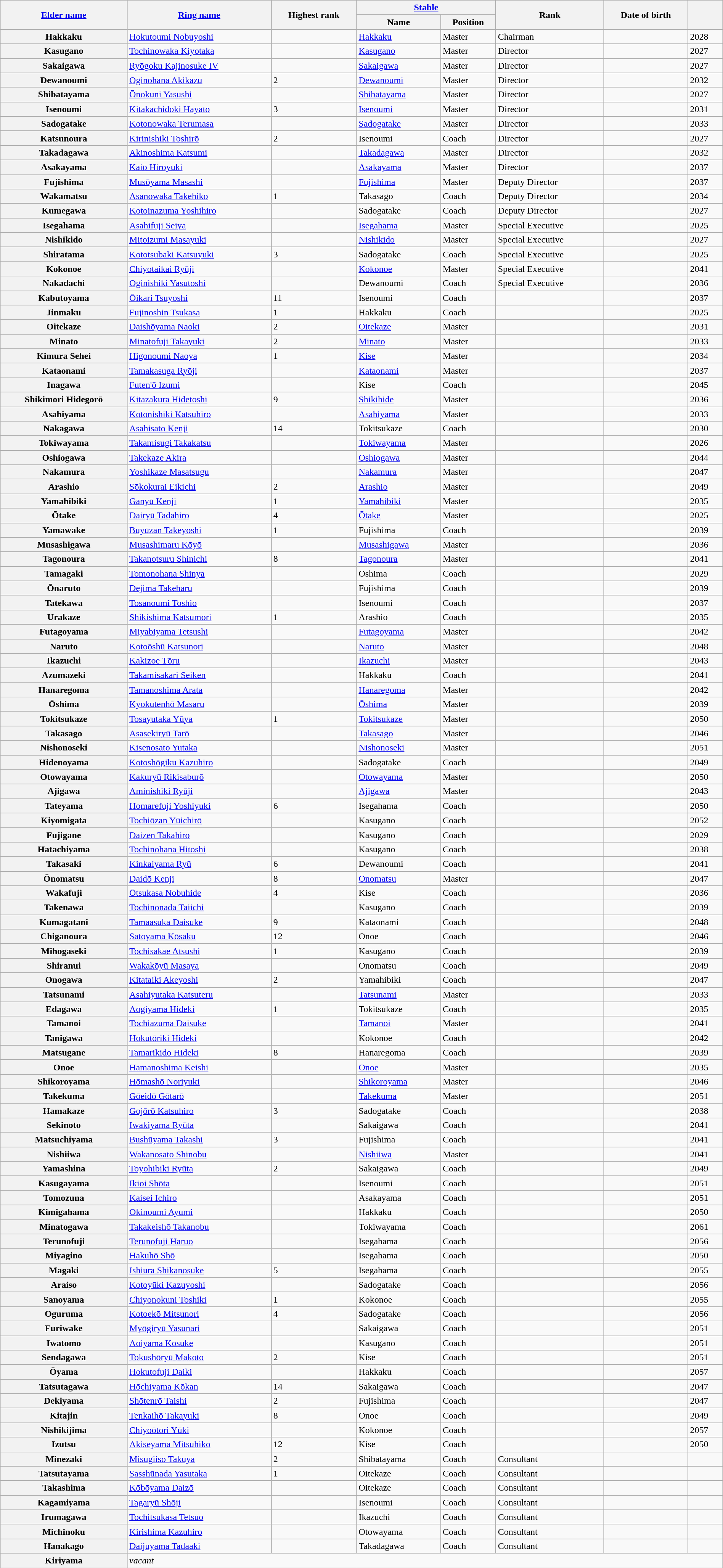<table class="wikitable sortable sticky-header-multi" style="width: 100%">
<tr>
<th scope="col" rowspan=2><a href='#'>Elder name</a></th>
<th scope="col" rowspan=2><a href='#'>Ring name</a></th>
<th scope="col" rowspan=2>Highest rank</th>
<th scope="col" colspan=2><a href='#'>Stable</a></th>
<th scope="col" rowspan=2>Rank</th>
<th scope="col" rowspan=2>Date of birth</th>
<th scope="col" rowspan=2></th>
</tr>
<tr>
<th scope="col">Name</th>
<th scope="col">Position</th>
</tr>
<tr>
<th scope="row">Hakkaku</th>
<td><a href='#'>Hokutoumi Nobuyoshi</a></td>
<td data-sort-value="a"></td>
<td><a href='#'>Hakkaku</a></td>
<td>Master</td>
<td>Chairman</td>
<td></td>
<td>2028</td>
</tr>
<tr>
<th scope="row">Kasugano</th>
<td><a href='#'>Tochinowaka Kiyotaka</a></td>
<td data-sort-value="c"></td>
<td><a href='#'>Kasugano</a></td>
<td>Master</td>
<td>Director</td>
<td></td>
<td>2027</td>
</tr>
<tr>
<th scope="row">Sakaigawa</th>
<td><a href='#'>Ryōgoku Kajinosuke IV</a></td>
<td data-sort-value="d"></td>
<td><a href='#'>Sakaigawa</a></td>
<td>Master</td>
<td>Director</td>
<td></td>
<td>2027</td>
</tr>
<tr>
<th scope="row">Dewanoumi</th>
<td><a href='#'>Oginohana Akikazu</a></td>
<td data-sort-value="e02">2</td>
<td><a href='#'>Dewanoumi</a></td>
<td>Master</td>
<td>Director</td>
<td></td>
<td>2032</td>
</tr>
<tr>
<th scope="row">Shibatayama</th>
<td data-sort-value="Onokuni"><a href='#'>Ōnokuni Yasushi</a></td>
<td data-sort-value="a"></td>
<td><a href='#'>Shibatayama</a></td>
<td>Master</td>
<td>Director</td>
<td></td>
<td>2027</td>
</tr>
<tr>
<th scope="row">Isenoumi</th>
<td><a href='#'>Kitakachidoki Hayato</a></td>
<td data-sort-value="e03">3</td>
<td><a href='#'>Isenoumi</a></td>
<td>Master</td>
<td>Director</td>
<td></td>
<td>2031</td>
</tr>
<tr>
<th scope="row">Sadogatake</th>
<td><a href='#'>Kotonowaka Terumasa</a></td>
<td data-sort-value="c"></td>
<td><a href='#'>Sadogatake</a></td>
<td>Master</td>
<td>Director</td>
<td></td>
<td>2033</td>
</tr>
<tr>
<th scope="row">Katsunoura</th>
<td><a href='#'>Kirinishiki Toshirō</a></td>
<td data-sort-value="e02">2</td>
<td>Isenoumi</td>
<td>Coach</td>
<td>Director</td>
<td></td>
<td>2027</td>
</tr>
<tr>
<th scope="row">Takadagawa</th>
<td><a href='#'>Akinoshima Katsumi</a></td>
<td data-sort-value="c"></td>
<td><a href='#'>Takadagawa</a></td>
<td>Master</td>
<td>Director</td>
<td></td>
<td>2032</td>
</tr>
<tr>
<th scope="row">Asakayama</th>
<td><a href='#'>Kaiō Hiroyuki</a></td>
<td data-sort-value="b"></td>
<td><a href='#'>Asakayama</a></td>
<td>Master</td>
<td>Director</td>
<td></td>
<td>2037</td>
</tr>
<tr>
<th scope="row">Fujishima</th>
<td><a href='#'>Musōyama Masashi</a></td>
<td data-sort-value="b"></td>
<td><a href='#'>Fujishima</a></td>
<td>Master</td>
<td>Deputy Director</td>
<td></td>
<td>2037</td>
</tr>
<tr>
<th scope="row">Wakamatsu</th>
<td><a href='#'>Asanowaka Takehiko</a></td>
<td data-sort-value="e01">1</td>
<td>Takasago</td>
<td>Coach</td>
<td>Deputy Director</td>
<td></td>
<td>2034</td>
</tr>
<tr>
<th scope="row">Kumegawa</th>
<td><a href='#'>Kotoinazuma Yoshihiro</a></td>
<td data-sort-value="d"></td>
<td>Sadogatake</td>
<td>Coach</td>
<td>Deputy Director</td>
<td></td>
<td>2027</td>
</tr>
<tr>
<th scope="row">Isegahama</th>
<td><a href='#'>Asahifuji Seiya</a></td>
<td data-sort-value="a"></td>
<td><a href='#'>Isegahama</a></td>
<td>Master</td>
<td>Special Executive</td>
<td></td>
<td>2025</td>
</tr>
<tr>
<th scope="row">Nishikido</th>
<td><a href='#'>Mitoizumi Masayuki</a></td>
<td data-sort-value="c"></td>
<td><a href='#'>Nishikido</a></td>
<td>Master</td>
<td>Special Executive</td>
<td></td>
<td>2027</td>
</tr>
<tr>
<th scope="row">Shiratama</th>
<td><a href='#'>Kototsubaki Katsuyuki</a></td>
<td data-sort-value="e03">3</td>
<td>Sadogatake</td>
<td>Coach</td>
<td>Special Executive</td>
<td></td>
<td>2025</td>
</tr>
<tr>
<th scope="row">Kokonoe</th>
<td><a href='#'>Chiyotaikai Ryūji</a></td>
<td data-sort-value="b"></td>
<td><a href='#'>Kokonoe</a></td>
<td>Master</td>
<td>Special Executive</td>
<td></td>
<td>2041</td>
</tr>
<tr>
<th scope="row">Nakadachi</th>
<td><a href='#'>Oginishiki Yasutoshi</a></td>
<td data-sort-value="d"></td>
<td>Dewanoumi</td>
<td>Coach</td>
<td>Special Executive</td>
<td></td>
<td>2036</td>
</tr>
<tr>
<th scope="row">Kabutoyama</th>
<td data-sort-value="Oikari"><a href='#'>Ōikari Tsuyoshi</a></td>
<td data-sort-value="e11">11</td>
<td>Isenoumi</td>
<td>Coach</td>
<td></td>
<td></td>
<td>2037</td>
</tr>
<tr>
<th scope="row">Jinmaku</th>
<td><a href='#'>Fujinoshin Tsukasa</a></td>
<td data-sort-value="e01">1</td>
<td>Hakkaku</td>
<td>Coach</td>
<td></td>
<td></td>
<td>2025</td>
</tr>
<tr>
<th scope="row">Oitekaze</th>
<td><a href='#'>Daishōyama Naoki</a></td>
<td data-sort-value="e02">2</td>
<td><a href='#'>Oitekaze</a></td>
<td>Master</td>
<td></td>
<td></td>
<td>2031</td>
</tr>
<tr>
<th scope="row">Minato</th>
<td><a href='#'>Minatofuji Takayuki</a></td>
<td data-sort-value="e02">2</td>
<td><a href='#'>Minato</a></td>
<td>Master</td>
<td></td>
<td></td>
<td>2033</td>
</tr>
<tr>
<th scope="row">Kimura Sehei</th>
<td><a href='#'>Higonoumi Naoya</a></td>
<td data-sort-value="e01">1</td>
<td><a href='#'>Kise</a></td>
<td>Master</td>
<td></td>
<td></td>
<td>2034</td>
</tr>
<tr>
<th scope="row">Kataonami</th>
<td><a href='#'>Tamakasuga Ryōji</a></td>
<td data-sort-value="c"></td>
<td><a href='#'>Kataonami</a></td>
<td>Master</td>
<td></td>
<td></td>
<td>2037</td>
</tr>
<tr>
<th scope="row">Inagawa</th>
<td><a href='#'>Futen'ō Izumi</a></td>
<td data-sort-value="d"></td>
<td>Kise</td>
<td>Coach</td>
<td></td>
<td></td>
<td>2045</td>
</tr>
<tr>
<th scope="row" style="white-space: nowrap;">Shikimori Hidegorō</th>
<td><a href='#'>Kitazakura Hidetoshi</a></td>
<td data-sort-value="e09">9</td>
<td><a href='#'>Shikihide</a></td>
<td>Master</td>
<td></td>
<td></td>
<td>2036</td>
</tr>
<tr>
<th scope="row">Asahiyama</th>
<td><a href='#'>Kotonishiki Katsuhiro</a></td>
<td data-sort-value="c"></td>
<td><a href='#'>Asahiyama</a></td>
<td>Master</td>
<td></td>
<td></td>
<td>2033</td>
</tr>
<tr>
<th scope="row">Nakagawa</th>
<td><a href='#'>Asahisato Kenji</a></td>
<td data-sort-value="e14">14</td>
<td>Tokitsukaze</td>
<td>Coach</td>
<td></td>
<td></td>
<td>2030</td>
</tr>
<tr>
<th scope="row">Tokiwayama</th>
<td><a href='#'>Takamisugi Takakatsu</a></td>
<td data-sort-value="d"></td>
<td><a href='#'>Tokiwayama</a></td>
<td>Master</td>
<td></td>
<td></td>
<td>2026</td>
</tr>
<tr>
<th scope="row">Oshiogawa</th>
<td><a href='#'>Takekaze Akira</a></td>
<td data-sort-value="c"></td>
<td><a href='#'>Oshiogawa</a></td>
<td>Master</td>
<td></td>
<td></td>
<td>2044</td>
</tr>
<tr>
<th scope="row">Nakamura</th>
<td><a href='#'>Yoshikaze Masatsugu</a></td>
<td data-sort-value="c"></td>
<td><a href='#'>Nakamura</a></td>
<td>Master</td>
<td></td>
<td></td>
<td>2047</td>
</tr>
<tr>
<th scope="row">Arashio</th>
<td data-sort-value="Sokokurai"><a href='#'>Sōkokurai Eikichi</a></td>
<td data-sort-value="e02">2</td>
<td><a href='#'>Arashio</a></td>
<td>Master</td>
<td></td>
<td></td>
<td>2049</td>
</tr>
<tr>
<th scope="row">Yamahibiki</th>
<td><a href='#'>Ganyū Kenji</a></td>
<td data-sort-value="e01">1</td>
<td><a href='#'>Yamahibiki</a></td>
<td>Master</td>
<td></td>
<td></td>
<td>2035</td>
</tr>
<tr>
<th scope="row">Ōtake</th>
<td><a href='#'>Dairyū Tadahiro</a></td>
<td data-sort-value="f04">4</td>
<td data-sort-value="Otake"><a href='#'>Ōtake</a></td>
<td>Master</td>
<td></td>
<td></td>
<td>2025</td>
</tr>
<tr>
<th scope="row">Yamawake</th>
<td><a href='#'>Buyūzan Takeyoshi</a></td>
<td data-sort-value="e01">1</td>
<td>Fujishima</td>
<td>Coach</td>
<td></td>
<td></td>
<td>2039</td>
</tr>
<tr>
<th scope="row">Musashigawa</th>
<td><a href='#'>Musashimaru Kōyō</a></td>
<td data-sort-value="a"></td>
<td><a href='#'>Musashigawa</a></td>
<td>Master</td>
<td></td>
<td></td>
<td>2036</td>
</tr>
<tr>
<th scope="row">Tagonoura</th>
<td><a href='#'>Takanotsuru Shinichi</a></td>
<td data-sort-value="e08">8</td>
<td><a href='#'>Tagonoura</a></td>
<td>Master</td>
<td></td>
<td></td>
<td>2041</td>
</tr>
<tr>
<th scope="row">Tamagaki</th>
<td><a href='#'>Tomonohana Shinya</a></td>
<td data-sort-value="d"></td>
<td data-sort-value="Oshima">Ōshima</td>
<td>Coach</td>
<td></td>
<td></td>
<td>2029</td>
</tr>
<tr>
<th scope="row">Ōnaruto</th>
<td><a href='#'>Dejima Takeharu</a></td>
<td data-sort-value="b"></td>
<td>Fujishima</td>
<td>Coach</td>
<td></td>
<td></td>
<td>2039</td>
</tr>
<tr>
<th scope="row">Tatekawa</th>
<td><a href='#'>Tosanoumi Toshio</a></td>
<td data-sort-value="c"></td>
<td>Isenoumi</td>
<td>Coach</td>
<td></td>
<td></td>
<td>2037</td>
</tr>
<tr>
<th scope="row">Urakaze</th>
<td><a href='#'>Shikishima Katsumori</a></td>
<td data-sort-value="e01">1</td>
<td>Arashio</td>
<td>Coach</td>
<td></td>
<td></td>
<td>2035</td>
</tr>
<tr>
<th scope="row">Futagoyama</th>
<td><a href='#'>Miyabiyama Tetsushi</a></td>
<td data-sort-value="b"></td>
<td><a href='#'>Futagoyama</a></td>
<td>Master</td>
<td></td>
<td></td>
<td>2042</td>
</tr>
<tr>
<th scope="row">Naruto</th>
<td data-sort-value="Kotooshu"><a href='#'>Kotoōshū Katsunori</a></td>
<td data-sort-value="b"></td>
<td><a href='#'>Naruto</a></td>
<td>Master</td>
<td></td>
<td></td>
<td>2048</td>
</tr>
<tr>
<th scope="row">Ikazuchi</th>
<td><a href='#'>Kakizoe Tōru</a></td>
<td data-sort-value="d"></td>
<td><a href='#'>Ikazuchi</a></td>
<td>Master</td>
<td></td>
<td></td>
<td>2043</td>
</tr>
<tr>
<th scope="row">Azumazeki</th>
<td><a href='#'>Takamisakari Seiken</a></td>
<td data-sort-value="d"></td>
<td>Hakkaku</td>
<td>Coach</td>
<td></td>
<td></td>
<td>2041</td>
</tr>
<tr>
<th scope="row">Hanaregoma</th>
<td><a href='#'>Tamanoshima Arata</a></td>
<td data-sort-value="c"></td>
<td><a href='#'>Hanaregoma</a></td>
<td>Master</td>
<td></td>
<td></td>
<td>2042</td>
</tr>
<tr>
<th scope="row">Ōshima</th>
<td><a href='#'>Kyokutenhō Masaru</a></td>
<td data-sort-value="c"></td>
<td data-sort-value="Oshima"><a href='#'>Ōshima</a></td>
<td>Master</td>
<td></td>
<td></td>
<td>2039</td>
</tr>
<tr>
<th scope="row">Tokitsukaze</th>
<td><a href='#'>Tosayutaka Yūya</a></td>
<td data-sort-value="e01">1</td>
<td><a href='#'>Tokitsukaze</a></td>
<td>Master</td>
<td></td>
<td></td>
<td>2050</td>
</tr>
<tr>
<th scope="row">Takasago</th>
<td><a href='#'>Asasekiryū Tarō</a></td>
<td data-sort-value="c"></td>
<td><a href='#'>Takasago</a></td>
<td>Master</td>
<td></td>
<td></td>
<td>2046</td>
</tr>
<tr>
<th scope="row">Nishonoseki</th>
<td><a href='#'>Kisenosato Yutaka</a></td>
<td data-sort-value="a"></td>
<td><a href='#'>Nishonoseki</a></td>
<td>Master</td>
<td></td>
<td></td>
<td>2051</td>
</tr>
<tr>
<th scope="row">Hidenoyama</th>
<td><a href='#'>Kotoshōgiku Kazuhiro</a></td>
<td data-sort-value="b"></td>
<td>Sadogatake</td>
<td>Coach</td>
<td></td>
<td></td>
<td>2049</td>
</tr>
<tr>
<th scope="row">Otowayama</th>
<td><a href='#'>Kakuryū Rikisaburō</a></td>
<td data-sort-value="a"></td>
<td><a href='#'>Otowayama</a></td>
<td>Master</td>
<td></td>
<td></td>
<td>2050</td>
</tr>
<tr>
<th scope="row">Ajigawa</th>
<td><a href='#'>Aminishiki Ryūji</a></td>
<td data-sort-value="c"></td>
<td><a href='#'>Ajigawa</a></td>
<td>Master</td>
<td></td>
<td></td>
<td>2043</td>
</tr>
<tr>
<th scope="row">Tateyama</th>
<td><a href='#'>Homarefuji Yoshiyuki</a></td>
<td data-sort-value="e06">6</td>
<td>Isegahama</td>
<td>Coach</td>
<td></td>
<td></td>
<td>2050</td>
</tr>
<tr>
<th scope="row">Kiyomigata</th>
<td><a href='#'>Tochiōzan Yūichirō</a></td>
<td data-sort-value="c"></td>
<td>Kasugano</td>
<td>Coach</td>
<td></td>
<td></td>
<td>2052</td>
</tr>
<tr>
<th scope="row">Fujigane</th>
<td><a href='#'>Daizen Takahiro</a></td>
<td data-sort-value="d"></td>
<td>Kasugano</td>
<td>Coach</td>
<td></td>
<td></td>
<td>2029</td>
</tr>
<tr>
<th scope="row">Hatachiyama</th>
<td><a href='#'>Tochinohana Hitoshi</a></td>
<td data-sort-value="d"></td>
<td>Kasugano</td>
<td>Coach</td>
<td></td>
<td></td>
<td>2038</td>
</tr>
<tr>
<th scope="row">Takasaki</th>
<td><a href='#'>Kinkaiyama Ryū</a></td>
<td data-sort-value="e06">6</td>
<td>Dewanoumi</td>
<td>Coach</td>
<td></td>
<td></td>
<td>2041</td>
</tr>
<tr>
<th scope="row">Ōnomatsu</th>
<td><a href='#'>Daidō Kenji</a></td>
<td data-sort-value="e08">8</td>
<td data-sort-value="Onomatsu"><a href='#'>Ōnomatsu</a></td>
<td>Master</td>
<td></td>
<td></td>
<td>2047</td>
</tr>
<tr>
<th scope="row">Wakafuji</th>
<td data-sort-value="Otsukasa"><a href='#'>Ōtsukasa Nobuhide</a></td>
<td data-sort-value="e04">4</td>
<td>Kise</td>
<td>Coach</td>
<td></td>
<td></td>
<td>2036</td>
</tr>
<tr>
<th scope="row">Takenawa</th>
<td><a href='#'>Tochinonada Taiichi</a></td>
<td data-sort-value="c"></td>
<td>Kasugano</td>
<td>Coach</td>
<td></td>
<td></td>
<td>2039</td>
</tr>
<tr>
<th scope="row">Kumagatani</th>
<td><a href='#'>Tamaasuka Daisuke</a></td>
<td data-sort-value="e09">9</td>
<td>Kataonami</td>
<td>Coach</td>
<td></td>
<td></td>
<td>2048</td>
</tr>
<tr>
<th scope="row">Chiganoura</th>
<td><a href='#'>Satoyama Kōsaku</a></td>
<td data-sort-value="e12">12</td>
<td>Onoe</td>
<td>Coach</td>
<td></td>
<td></td>
<td>2046</td>
</tr>
<tr>
<th scope="row">Mihogaseki</th>
<td><a href='#'>Tochisakae Atsushi</a></td>
<td data-sort-value="e01">1</td>
<td>Kasugano</td>
<td>Coach</td>
<td></td>
<td></td>
<td>2039</td>
</tr>
<tr>
<th scope="row">Shiranui</th>
<td><a href='#'>Wakakōyū Masaya</a></td>
<td data-sort-value="d"></td>
<td data-sort-value="Onomatsu">Ōnomatsu</td>
<td>Coach</td>
<td></td>
<td></td>
<td>2049</td>
</tr>
<tr>
<th scope="row">Onogawa</th>
<td><a href='#'>Kitataiki Akeyoshi</a></td>
<td data-sort-value="e02">2</td>
<td>Yamahibiki</td>
<td>Coach</td>
<td></td>
<td></td>
<td>2047</td>
</tr>
<tr>
<th scope="row">Tatsunami</th>
<td><a href='#'>Asahiyutaka Katsuteru</a></td>
<td data-sort-value="d"></td>
<td><a href='#'>Tatsunami</a></td>
<td>Master</td>
<td></td>
<td></td>
<td>2033</td>
</tr>
<tr>
<th scope="row">Edagawa</th>
<td><a href='#'>Aogiyama Hideki</a></td>
<td data-sort-value="e01">1</td>
<td>Tokitsukaze</td>
<td>Coach</td>
<td></td>
<td></td>
<td>2035</td>
</tr>
<tr>
<th scope="row">Tamanoi</th>
<td><a href='#'>Tochiazuma Daisuke</a></td>
<td data-sort-value="b"></td>
<td><a href='#'>Tamanoi</a></td>
<td>Master</td>
<td></td>
<td></td>
<td>2041</td>
</tr>
<tr>
<th scope="row">Tanigawa</th>
<td data-sort-value="Hokutoriki"><a href='#'>Hokutōriki Hideki</a></td>
<td data-sort-value="c"></td>
<td>Kokonoe</td>
<td>Coach</td>
<td></td>
<td></td>
<td>2042</td>
</tr>
<tr>
<th scope="row">Matsugane</th>
<td><a href='#'>Tamarikido Hideki</a></td>
<td data-sort-value="e08">8</td>
<td>Hanaregoma</td>
<td>Coach</td>
<td></td>
<td></td>
<td>2039</td>
</tr>
<tr>
<th scope="row">Onoe</th>
<td><a href='#'>Hamanoshima Keishi</a></td>
<td data-sort-value="d"></td>
<td><a href='#'>Onoe</a></td>
<td>Master</td>
<td></td>
<td></td>
<td>2035</td>
</tr>
<tr>
<th scope="row">Shikoroyama</th>
<td><a href='#'>Hōmashō Noriyuki</a></td>
<td data-sort-value="d"></td>
<td><a href='#'>Shikoroyama</a></td>
<td>Master</td>
<td></td>
<td></td>
<td>2046</td>
</tr>
<tr>
<th scope="row">Takekuma</th>
<td><a href='#'>Gōeidō Gōtarō</a></td>
<td data-sort-value="b"></td>
<td><a href='#'>Takekuma</a></td>
<td>Master</td>
<td></td>
<td></td>
<td>2051</td>
</tr>
<tr>
<th scope="row">Hamakaze</th>
<td><a href='#'>Gojōrō Katsuhiro</a></td>
<td data-sort-value="e03">3</td>
<td>Sadogatake</td>
<td>Coach</td>
<td></td>
<td></td>
<td>2038</td>
</tr>
<tr>
<th scope="row">Sekinoto</th>
<td><a href='#'>Iwakiyama Ryūta</a></td>
<td data-sort-value="d"></td>
<td>Sakaigawa</td>
<td>Coach</td>
<td></td>
<td></td>
<td>2041</td>
</tr>
<tr>
<th scope="row">Matsuchiyama</th>
<td><a href='#'>Bushūyama Takashi</a></td>
<td data-sort-value="e03">3</td>
<td>Fujishima</td>
<td>Coach</td>
<td></td>
<td></td>
<td>2041</td>
</tr>
<tr>
<th scope="row">Nishiiwa</th>
<td><a href='#'>Wakanosato Shinobu</a></td>
<td data-sort-value="c"></td>
<td><a href='#'>Nishiiwa</a></td>
<td>Master</td>
<td></td>
<td></td>
<td>2041</td>
</tr>
<tr>
<th scope="row">Yamashina</th>
<td><a href='#'>Toyohibiki Ryūta</a></td>
<td data-sort-value="e02">2</td>
<td>Sakaigawa</td>
<td>Coach</td>
<td></td>
<td></td>
<td>2049</td>
</tr>
<tr>
<th scope="row">Kasugayama</th>
<td><a href='#'>Ikioi Shōta</a></td>
<td data-sort-value="c"></td>
<td>Isenoumi</td>
<td>Coach</td>
<td></td>
<td></td>
<td>2051</td>
</tr>
<tr>
<th scope="row">Tomozuna</th>
<td><a href='#'>Kaisei Ichiro</a></td>
<td data-sort-value="c"></td>
<td>Asakayama</td>
<td>Coach</td>
<td></td>
<td></td>
<td>2051</td>
</tr>
<tr>
<th scope="row">Kimigahama</th>
<td><a href='#'>Okinoumi Ayumi</a></td>
<td data-sort-value="c"></td>
<td>Hakkaku</td>
<td>Coach</td>
<td></td>
<td></td>
<td>2050</td>
</tr>
<tr>
<th scope="row">Minatogawa</th>
<td><a href='#'>Takakeishō Takanobu</a></td>
<td data-sort-value="b"></td>
<td>Tokiwayama</td>
<td>Coach</td>
<td></td>
<td></td>
<td>2061</td>
</tr>
<tr>
<th>Terunofuji</th>
<td><a href='#'>Terunofuji Haruo</a></td>
<td></td>
<td>Isegahama</td>
<td>Coach</td>
<td></td>
<td></td>
<td>2056</td>
</tr>
<tr>
<th scope="row">Miyagino</th>
<td><a href='#'>Hakuhō Shō</a></td>
<td data-sort-value="a"></td>
<td>Isegahama</td>
<td>Coach</td>
<td></td>
<td></td>
<td>2050</td>
</tr>
<tr>
<th scope="row">Magaki</th>
<td><a href='#'>Ishiura Shikanosuke</a></td>
<td data-sort-value="e05">5</td>
<td>Isegahama</td>
<td>Coach</td>
<td></td>
<td></td>
<td>2055</td>
</tr>
<tr>
<th scope="row">Araiso</th>
<td><a href='#'>Kotoyūki Kazuyoshi</a></td>
<td data-sort-value="c"></td>
<td>Sadogatake</td>
<td>Coach</td>
<td></td>
<td></td>
<td>2056</td>
</tr>
<tr>
<th scope="row">Sanoyama</th>
<td><a href='#'>Chiyonokuni Toshiki</a></td>
<td data-sort-value="e01">1</td>
<td>Kokonoe</td>
<td>Coach</td>
<td></td>
<td></td>
<td>2055</td>
</tr>
<tr>
<th scope="row">Oguruma</th>
<td><a href='#'>Kotoekō Mitsunori</a></td>
<td data-sort-value="e04">4</td>
<td>Sadogatake</td>
<td>Coach</td>
<td></td>
<td></td>
<td>2056</td>
</tr>
<tr>
<th scope="row">Furiwake</th>
<td><a href='#'>Myōgiryū Yasunari</a></td>
<td data-sort-value="c"></td>
<td>Sakaigawa</td>
<td>Coach</td>
<td></td>
<td></td>
<td>2051</td>
</tr>
<tr>
<th scope="row">Iwatomo</th>
<td><a href='#'>Aoiyama Kōsuke</a></td>
<td data-sort-value="c"></td>
<td>Kasugano</td>
<td>Coach</td>
<td></td>
<td></td>
<td>2051</td>
</tr>
<tr>
<th scope="row">Sendagawa</th>
<td><a href='#'>Tokushōryū Makoto</a></td>
<td data-sort-value="e02">2</td>
<td>Kise</td>
<td>Coach</td>
<td></td>
<td></td>
<td>2051</td>
</tr>
<tr>
<th scope="row">Ōyama</th>
<td><a href='#'>Hokutofuji Daiki</a></td>
<td data-sort-value="d"></td>
<td>Hakkaku</td>
<td>Coach</td>
<td></td>
<td></td>
<td>2057</td>
</tr>
<tr>
<th scope="row">Tatsutagawa</th>
<td data-sort-value="Hochiyama"><a href='#'>Hōchiyama Kōkan</a></td>
<td data-sort-value="e14">14</td>
<td>Sakaigawa</td>
<td>Coach</td>
<td></td>
<td></td>
<td>2047</td>
</tr>
<tr>
<th scope="row">Dekiyama</th>
<td data-sort-value="Shotenro"><a href='#'>Shōtenrō Taishi</a></td>
<td data-sort-value="e02">2</td>
<td>Fujishima</td>
<td>Coach</td>
<td></td>
<td></td>
<td>2047</td>
</tr>
<tr>
<th scope="row">Kitajin</th>
<td><a href='#'>Tenkaihō Takayuki</a></td>
<td data-sort-value="e08">8</td>
<td>Onoe</td>
<td>Coach</td>
<td></td>
<td></td>
<td>2049</td>
</tr>
<tr>
<th scope="row">Nishikijima</th>
<td><a href='#'>Chiyoōtori Yūki</a></td>
<td data-sort-value="d"></td>
<td>Kokonoe</td>
<td>Coach</td>
<td></td>
<td></td>
<td>2057</td>
</tr>
<tr>
<th scope="row">Izutsu</th>
<td><a href='#'>Akiseyama Mitsuhiko</a></td>
<td data-sort-value="e12">12</td>
<td>Kise</td>
<td>Coach</td>
<td></td>
<td></td>
<td>2050</td>
</tr>
<tr>
<th scope="row">Minezaki</th>
<td><a href='#'>Misugiiso Takuya</a></td>
<td data-sort-value="e02">2</td>
<td>Shibatayama</td>
<td>Coach</td>
<td>Consultant</td>
<td></td>
<td></td>
</tr>
<tr>
<th scope="row">Tatsutayama</th>
<td><a href='#'>Sasshūnada Yasutaka</a></td>
<td data-sort-value="e01">1</td>
<td>Oitekaze</td>
<td>Coach</td>
<td>Consultant</td>
<td></td>
<td></td>
</tr>
<tr>
<th scope="row">Takashima</th>
<td data-sort-value="Koboyama"><a href='#'>Kōbōyama Daizō</a></td>
<td data-sort-value="c"></td>
<td>Oitekaze</td>
<td>Coach</td>
<td>Consultant</td>
<td></td>
<td></td>
</tr>
<tr>
<th scope="row">Kagamiyama</th>
<td><a href='#'>Tagaryū Shōji</a></td>
<td data-sort-value="c"></td>
<td>Isenoumi</td>
<td>Coach</td>
<td>Consultant</td>
<td></td>
<td></td>
</tr>
<tr>
<th scope="row">Irumagawa</th>
<td><a href='#'>Tochitsukasa Tetsuo</a></td>
<td data-sort-value="c"></td>
<td>Ikazuchi</td>
<td>Coach</td>
<td>Consultant</td>
<td></td>
<td></td>
</tr>
<tr>
<th scope="row">Michinoku</th>
<td><a href='#'>Kirishima Kazuhiro</a></td>
<td data-sort-value="b"></td>
<td>Otowayama</td>
<td>Coach</td>
<td>Consultant</td>
<td></td>
<td></td>
</tr>
<tr>
<th scope="row">Hanakago</th>
<td><a href='#'>Daijuyama Tadaaki</a></td>
<td data-sort-value="c"></td>
<td>Takadagawa</td>
<td>Coach</td>
<td>Consultant</td>
<td></td>
<td></td>
</tr>
<tr>
<th scope="row">Kiriyama</th>
<td colspan="7" data-sort-value="~"><em>vacant</em></td>
</tr>
</table>
